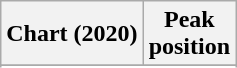<table class="wikitable sortable plainrowheaders" style="text-align:center">
<tr>
<th scope="col">Chart (2020)</th>
<th scope="col">Peak<br>position</th>
</tr>
<tr>
</tr>
<tr>
</tr>
<tr>
</tr>
<tr>
</tr>
</table>
